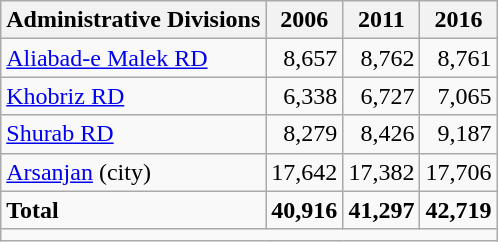<table class="wikitable">
<tr>
<th>Administrative Divisions</th>
<th>2006</th>
<th>2011</th>
<th>2016</th>
</tr>
<tr>
<td><a href='#'>Aliabad-e Malek RD</a></td>
<td style="text-align: right;">8,657</td>
<td style="text-align: right;">8,762</td>
<td style="text-align: right;">8,761</td>
</tr>
<tr>
<td><a href='#'>Khobriz RD</a></td>
<td style="text-align: right;">6,338</td>
<td style="text-align: right;">6,727</td>
<td style="text-align: right;">7,065</td>
</tr>
<tr>
<td><a href='#'>Shurab RD</a></td>
<td style="text-align: right;">8,279</td>
<td style="text-align: right;">8,426</td>
<td style="text-align: right;">9,187</td>
</tr>
<tr>
<td><a href='#'>Arsanjan</a> (city)</td>
<td style="text-align: right;">17,642</td>
<td style="text-align: right;">17,382</td>
<td style="text-align: right;">17,706</td>
</tr>
<tr>
<td><strong>Total</strong></td>
<td style="text-align: right;"><strong>40,916</strong></td>
<td style="text-align: right;"><strong>41,297</strong></td>
<td style="text-align: right;"><strong>42,719</strong></td>
</tr>
<tr>
<td colspan=4></td>
</tr>
</table>
